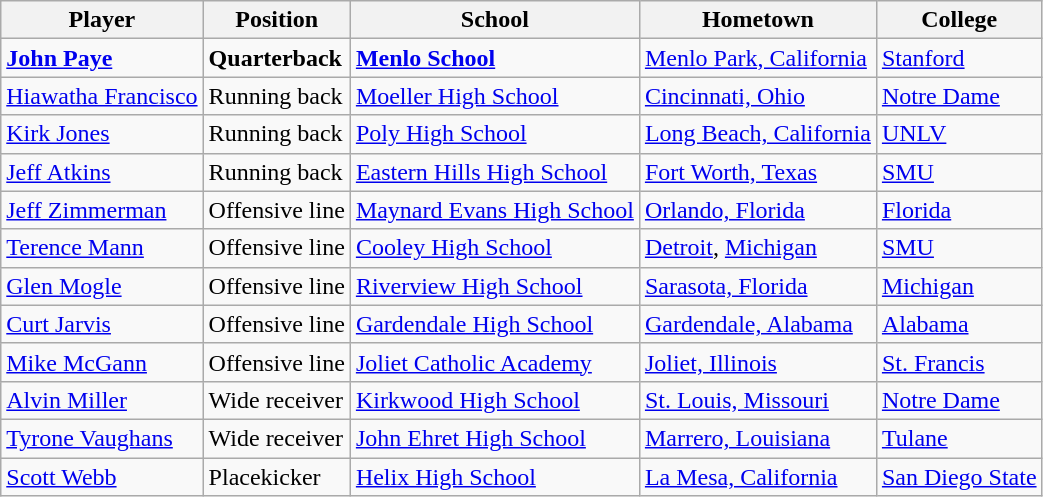<table class="wikitable">
<tr>
<th>Player</th>
<th>Position</th>
<th>School</th>
<th>Hometown</th>
<th>College</th>
</tr>
<tr>
<td><strong><a href='#'>John Paye</a></strong></td>
<td><strong>Quarterback</strong></td>
<td><strong><a href='#'>Menlo School</a></strong></td>
<td><a href='#'>Menlo Park, California</a></td>
<td><a href='#'>Stanford</a></td>
</tr>
<tr>
<td><a href='#'>Hiawatha Francisco</a></td>
<td>Running back</td>
<td><a href='#'>Moeller High School</a></td>
<td><a href='#'>Cincinnati, Ohio</a></td>
<td><a href='#'>Notre Dame</a></td>
</tr>
<tr>
<td><a href='#'>Kirk Jones</a></td>
<td>Running back</td>
<td><a href='#'>Poly High School</a></td>
<td><a href='#'>Long Beach, California</a></td>
<td><a href='#'>UNLV</a></td>
</tr>
<tr>
<td><a href='#'>Jeff Atkins</a></td>
<td>Running back</td>
<td><a href='#'>Eastern Hills High School</a></td>
<td><a href='#'>Fort Worth, Texas</a></td>
<td><a href='#'>SMU</a></td>
</tr>
<tr>
<td><a href='#'>Jeff Zimmerman</a></td>
<td>Offensive line</td>
<td><a href='#'>Maynard Evans High School</a></td>
<td><a href='#'>Orlando, Florida</a></td>
<td><a href='#'>Florida</a></td>
</tr>
<tr>
<td><a href='#'>Terence Mann</a></td>
<td>Offensive line</td>
<td><a href='#'>Cooley High School</a></td>
<td><a href='#'>Detroit</a>, <a href='#'>Michigan</a></td>
<td><a href='#'>SMU</a></td>
</tr>
<tr>
<td><a href='#'>Glen Mogle</a></td>
<td>Offensive line</td>
<td><a href='#'>Riverview High School</a></td>
<td><a href='#'>Sarasota, Florida</a></td>
<td><a href='#'>Michigan</a></td>
</tr>
<tr>
<td><a href='#'>Curt Jarvis</a></td>
<td>Offensive line</td>
<td><a href='#'>Gardendale High School</a></td>
<td><a href='#'>Gardendale, Alabama</a></td>
<td><a href='#'>Alabama</a></td>
</tr>
<tr>
<td><a href='#'>Mike McGann</a></td>
<td>Offensive line</td>
<td><a href='#'>Joliet Catholic Academy</a></td>
<td><a href='#'>Joliet, Illinois</a></td>
<td><a href='#'>St. Francis</a></td>
</tr>
<tr>
<td><a href='#'>Alvin Miller</a></td>
<td>Wide receiver</td>
<td><a href='#'>Kirkwood High School</a></td>
<td><a href='#'>St. Louis, Missouri</a></td>
<td><a href='#'>Notre Dame</a></td>
</tr>
<tr>
<td><a href='#'>Tyrone Vaughans</a></td>
<td>Wide receiver</td>
<td><a href='#'>John Ehret High School</a></td>
<td><a href='#'>Marrero, Louisiana</a></td>
<td><a href='#'>Tulane</a></td>
</tr>
<tr>
<td><a href='#'>Scott Webb</a></td>
<td>Placekicker</td>
<td><a href='#'>Helix High School</a></td>
<td><a href='#'>La Mesa, California</a></td>
<td><a href='#'>San Diego State</a></td>
</tr>
</table>
